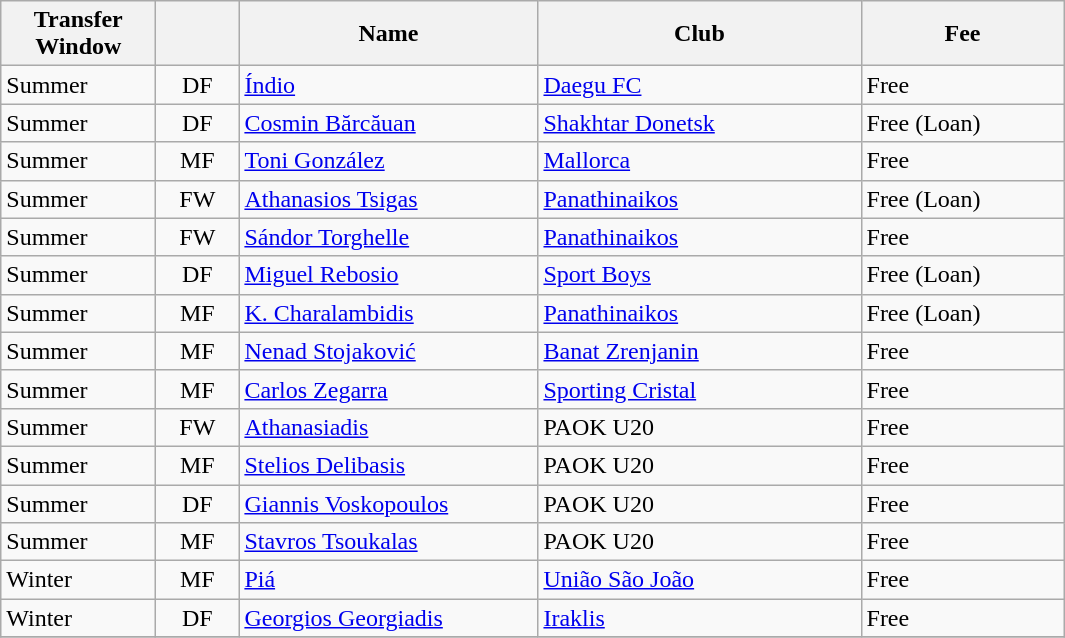<table class="wikitable plainrowheaders">
<tr>
<th scope="col" style="width:6em;">Transfer Window</th>
<th scope="col" style="width:3em;"></th>
<th scope="col" style="width:12em;">Name</th>
<th scope="col" style="width:13em;">Club</th>
<th scope="col" style="width:8em;">Fee</th>
</tr>
<tr>
<td>Summer</td>
<td align="center">DF</td>
<td> <a href='#'>Índio</a></td>
<td> <a href='#'>Daegu FC</a></td>
<td>Free</td>
</tr>
<tr>
<td>Summer</td>
<td align="center">DF</td>
<td> <a href='#'>Cosmin Bărcăuan</a></td>
<td> <a href='#'>Shakhtar Donetsk</a></td>
<td>Free (Loan)</td>
</tr>
<tr>
<td>Summer</td>
<td align="center">MF</td>
<td> <a href='#'>Toni González</a></td>
<td> <a href='#'>Mallorca</a></td>
<td>Free</td>
</tr>
<tr>
<td>Summer</td>
<td align="center">FW</td>
<td> <a href='#'>Athanasios Tsigas</a></td>
<td> <a href='#'>Panathinaikos</a></td>
<td>Free (Loan)</td>
</tr>
<tr>
<td>Summer</td>
<td align="center">FW</td>
<td> <a href='#'>Sándor Torghelle</a></td>
<td> <a href='#'>Panathinaikos</a></td>
<td>Free</td>
</tr>
<tr>
<td>Summer</td>
<td align="center">DF</td>
<td> <a href='#'>Miguel Rebosio</a></td>
<td> <a href='#'>Sport Boys</a></td>
<td>Free (Loan)</td>
</tr>
<tr>
<td>Summer</td>
<td align="center">MF</td>
<td> <a href='#'>K. Charalambidis</a></td>
<td> <a href='#'>Panathinaikos</a></td>
<td>Free (Loan)</td>
</tr>
<tr>
<td>Summer</td>
<td align="center">MF</td>
<td> <a href='#'>Nenad Stojaković</a></td>
<td> <a href='#'>Banat Zrenjanin</a></td>
<td>Free</td>
</tr>
<tr>
<td>Summer</td>
<td align="center">MF</td>
<td> <a href='#'>Carlos Zegarra</a></td>
<td> <a href='#'>Sporting Cristal</a></td>
<td>Free</td>
</tr>
<tr>
<td>Summer</td>
<td align="center">FW</td>
<td> <a href='#'>Athanasiadis</a></td>
<td> PAOK U20</td>
<td>Free</td>
</tr>
<tr>
<td>Summer</td>
<td align="center">MF</td>
<td> <a href='#'>Stelios Delibasis</a></td>
<td> PAOK U20</td>
<td>Free</td>
</tr>
<tr>
<td>Summer</td>
<td align="center">DF</td>
<td> <a href='#'>Giannis Voskopoulos</a></td>
<td> PAOK U20</td>
<td>Free</td>
</tr>
<tr>
<td>Summer</td>
<td align="center">MF</td>
<td> <a href='#'>Stavros Tsoukalas</a></td>
<td> PAOK U20</td>
<td>Free</td>
</tr>
<tr>
<td>Winter</td>
<td align="center">MF</td>
<td> <a href='#'>Piá</a></td>
<td> <a href='#'>União São João</a></td>
<td>Free</td>
</tr>
<tr>
<td>Winter</td>
<td align="center">DF</td>
<td> <a href='#'>Georgios Georgiadis</a></td>
<td> <a href='#'>Iraklis</a></td>
<td>Free</td>
</tr>
<tr>
</tr>
</table>
